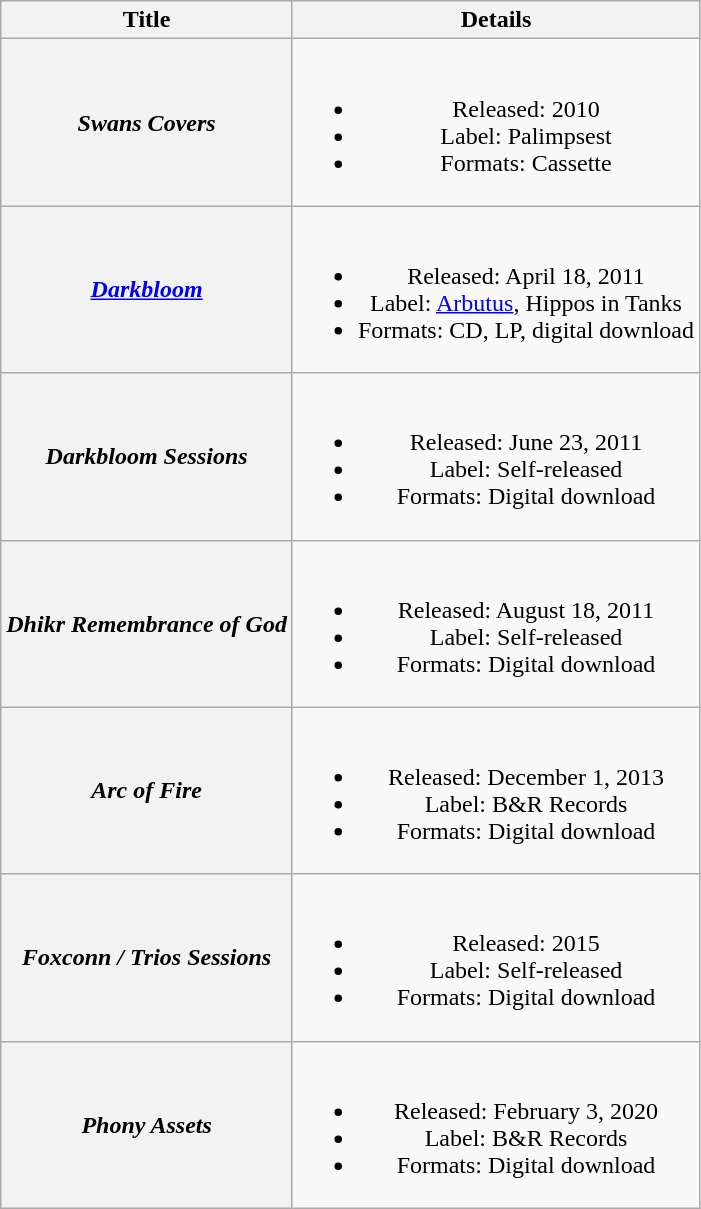<table class="wikitable plainrowheaders" style="text-align:center;">
<tr>
<th rowspan="1">Title</th>
<th rowspan="1">Details</th>
</tr>
<tr>
<th scope="row"><em>Swans Covers</em></th>
<td><br><ul><li>Released: 2010</li><li>Label: Palimpsest</li><li>Formats: Cassette</li></ul></td>
</tr>
<tr>
<th scope="row"><em><a href='#'>Darkbloom</a></em> </th>
<td><br><ul><li>Released: April 18, 2011</li><li>Label: <a href='#'>Arbutus</a>, Hippos in Tanks</li><li>Formats: CD, LP, digital download</li></ul></td>
</tr>
<tr>
<th scope="row"><em>Darkbloom Sessions</em></th>
<td><br><ul><li>Released: June 23, 2011</li><li>Label: Self-released</li><li>Formats: Digital download</li></ul></td>
</tr>
<tr>
<th scope="row"><em>Dhikr Remembrance of God</em></th>
<td><br><ul><li>Released: August 18, 2011</li><li>Label: Self-released</li><li>Formats: Digital download</li></ul></td>
</tr>
<tr>
<th scope="row"><em>Arc of Fire</em> </th>
<td><br><ul><li>Released: December 1, 2013</li><li>Label: B&R Records</li><li>Formats: Digital download</li></ul></td>
</tr>
<tr>
<th scope="row"><em>Foxconn / Trios Sessions</em></th>
<td><br><ul><li>Released: 2015</li><li>Label: Self-released</li><li>Formats: Digital download</li></ul></td>
</tr>
<tr>
<th scope="row"><em>Phony Assets</em> </th>
<td><br><ul><li>Released: February 3, 2020</li><li>Label: B&R Records</li><li>Formats: Digital download</li></ul></td>
</tr>
</table>
